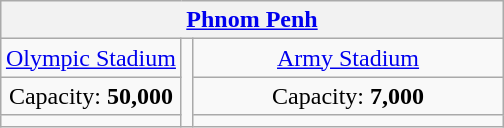<table class="wikitable" style="margin:1em auto; text-align:center;">
<tr>
<th colspan=3><a href='#'>Phnom Penh</a></th>
</tr>
<tr>
<td><a href='#'>Olympic Stadium</a></td>
<td rowspan=3></td>
<td width=200px><a href='#'>Army Stadium</a></td>
</tr>
<tr>
<td>Capacity: <strong>50,000</strong></td>
<td>Capacity: <strong>7,000</strong></td>
</tr>
<tr>
<td></td>
<td></td>
</tr>
</table>
